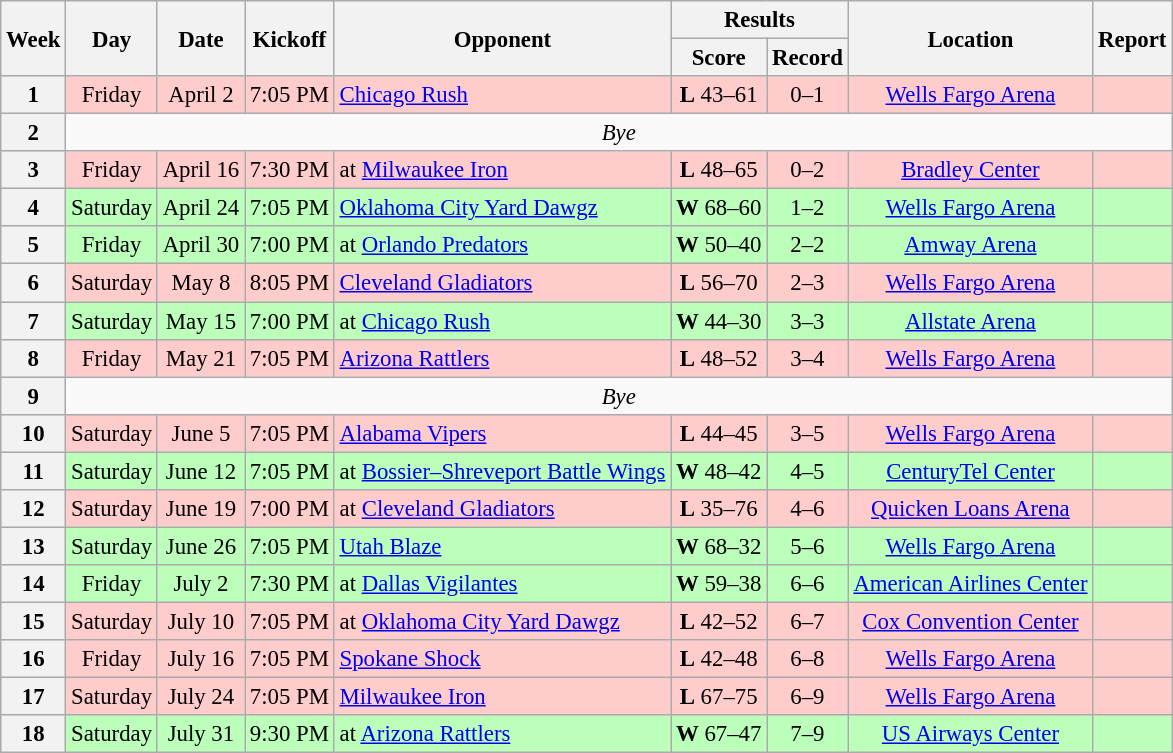<table class="wikitable" style="font-size: 95%;">
<tr>
<th rowspan="2">Week</th>
<th rowspan="2">Day</th>
<th rowspan="2">Date</th>
<th rowspan="2">Kickoff</th>
<th rowspan="2">Opponent</th>
<th colspan="2">Results</th>
<th rowspan="2">Location</th>
<th rowspan="2">Report</th>
</tr>
<tr>
<th>Score</th>
<th>Record</th>
</tr>
<tr bgcolor="ffcccc">
<th align="center"><strong>1</strong></th>
<td align="center">Friday</td>
<td align="center">April 2</td>
<td>7:05 PM</td>
<td><a href='#'>Chicago Rush</a></td>
<td align="center"><strong>L</strong> 43–61</td>
<td align="center">0–1</td>
<td align="center"><a href='#'>Wells Fargo Arena</a></td>
<td align="center"></td>
</tr>
<tr>
<th align="center"><strong>2</strong></th>
<td colspan="9" align="center" valign="middle"><em>Bye</em></td>
</tr>
<tr bgcolor="ffcccc">
<th align="center"><strong>3</strong></th>
<td align="center">Friday</td>
<td align="center">April 16</td>
<td>7:30 PM</td>
<td>at <a href='#'>Milwaukee Iron</a></td>
<td align="center"><strong>L</strong> 48–65</td>
<td align="center">0–2</td>
<td align="center"><a href='#'>Bradley Center</a></td>
<td align="center"></td>
</tr>
<tr bgcolor="bbffbb">
<th align="center"><strong>4</strong></th>
<td align="center">Saturday</td>
<td align="center">April 24</td>
<td>7:05 PM</td>
<td><a href='#'>Oklahoma City Yard Dawgz</a></td>
<td align="center"><strong>W</strong> 68–60</td>
<td align="center">1–2</td>
<td align="center"><a href='#'>Wells Fargo Arena</a></td>
<td align="center"></td>
</tr>
<tr bgcolor="bbffbb">
<th align="center"><strong>5</strong></th>
<td align="center">Friday</td>
<td align="center">April 30</td>
<td>7:00 PM</td>
<td>at <a href='#'>Orlando Predators</a></td>
<td align="center"><strong>W</strong> 50–40</td>
<td align="center">2–2</td>
<td align="center"><a href='#'>Amway Arena</a></td>
<td align="center"></td>
</tr>
<tr bgcolor="ffcccc">
<th align="center"><strong>6</strong></th>
<td align="center">Saturday</td>
<td align="center">May 8</td>
<td>8:05 PM</td>
<td><a href='#'>Cleveland Gladiators</a></td>
<td align="center"><strong>L</strong> 56–70</td>
<td align="center">2–3</td>
<td align="center"><a href='#'>Wells Fargo Arena</a></td>
<td align="center"></td>
</tr>
<tr bgcolor="bbffbb">
<th align="center"><strong>7</strong></th>
<td align="center">Saturday</td>
<td align="center">May 15</td>
<td>7:00 PM</td>
<td>at <a href='#'>Chicago Rush</a></td>
<td align="center"><strong>W</strong> 44–30</td>
<td align="center">3–3</td>
<td align="center"><a href='#'>Allstate Arena</a></td>
<td align="center"></td>
</tr>
<tr bgcolor="ffcccc">
<th align="center"><strong>8</strong></th>
<td align="center">Friday</td>
<td align="center">May 21</td>
<td>7:05 PM</td>
<td><a href='#'>Arizona Rattlers</a></td>
<td align="center"><strong>L</strong> 48–52</td>
<td align="center">3–4</td>
<td align="center"><a href='#'>Wells Fargo Arena</a></td>
<td align="center"></td>
</tr>
<tr>
<th align="center"><strong>9</strong></th>
<td colspan="9" align="center" valign="middle"><em>Bye</em></td>
</tr>
<tr bgcolor="ffcccc">
<th align="center"><strong>10</strong></th>
<td align="center">Saturday</td>
<td align="center">June 5</td>
<td>7:05 PM</td>
<td><a href='#'>Alabama Vipers</a></td>
<td align="center"><strong>L</strong> 44–45</td>
<td align="center">3–5</td>
<td align="center"><a href='#'>Wells Fargo Arena</a></td>
<td align="center"></td>
</tr>
<tr bgcolor="bbffbb">
<th align="center"><strong>11</strong></th>
<td align="center">Saturday</td>
<td align="center">June 12</td>
<td>7:05 PM</td>
<td>at <a href='#'>Bossier–Shreveport Battle Wings</a></td>
<td align="center"><strong>W</strong> 48–42</td>
<td align="center">4–5</td>
<td align="center"><a href='#'>CenturyTel Center</a></td>
<td align="center"></td>
</tr>
<tr bgcolor="ffcccc">
<th align="center"><strong>12</strong></th>
<td align="center">Saturday</td>
<td align="center">June 19</td>
<td>7:00 PM</td>
<td>at <a href='#'>Cleveland Gladiators</a></td>
<td align="center"><strong>L</strong> 35–76</td>
<td align="center">4–6</td>
<td align="center"><a href='#'>Quicken Loans Arena</a></td>
<td align="center"></td>
</tr>
<tr bgcolor="bbffbb">
<th align="center"><strong>13</strong></th>
<td align="center">Saturday</td>
<td align="center">June 26</td>
<td>7:05 PM</td>
<td><a href='#'>Utah Blaze</a></td>
<td align="center"><strong>W</strong> 68–32</td>
<td align="center">5–6</td>
<td align="center"><a href='#'>Wells Fargo Arena</a></td>
<td align="center"></td>
</tr>
<tr bgcolor="bbffbb">
<th align="center"><strong>14</strong></th>
<td align="center">Friday</td>
<td align="center">July 2</td>
<td>7:30 PM</td>
<td>at <a href='#'>Dallas Vigilantes</a></td>
<td align="center"><strong>W</strong> 59–38</td>
<td align="center">6–6</td>
<td align="center"><a href='#'>American Airlines Center</a></td>
<td align="center"></td>
</tr>
<tr bgcolor="ffcccc">
<th align="center"><strong>15</strong></th>
<td align="center">Saturday</td>
<td align="center">July 10</td>
<td>7:05 PM</td>
<td>at <a href='#'>Oklahoma City Yard Dawgz</a></td>
<td align="center"><strong>L</strong> 42–52</td>
<td align="center">6–7</td>
<td align="center"><a href='#'>Cox Convention Center</a></td>
<td align="center"></td>
</tr>
<tr bgcolor="ffcccc">
<th align="center"><strong>16</strong></th>
<td align="center">Friday</td>
<td align="center">July 16</td>
<td>7:05 PM</td>
<td><a href='#'>Spokane Shock</a></td>
<td align="center"><strong>L</strong> 42–48</td>
<td align="center">6–8</td>
<td align="center"><a href='#'>Wells Fargo Arena</a></td>
<td align="center"></td>
</tr>
<tr bgcolor="ffcccc">
<th align="center"><strong>17</strong></th>
<td align="center">Saturday</td>
<td align="center">July 24</td>
<td>7:05 PM</td>
<td><a href='#'>Milwaukee Iron</a></td>
<td align="center"><strong>L</strong> 67–75</td>
<td align="center">6–9</td>
<td align="center"><a href='#'>Wells Fargo Arena</a></td>
<td align="center"></td>
</tr>
<tr bgcolor="bbffbb">
<th align="center"><strong>18</strong></th>
<td align="center">Saturday</td>
<td align="center">July 31</td>
<td>9:30 PM</td>
<td>at <a href='#'>Arizona Rattlers</a></td>
<td align="center"><strong>W</strong> 67–47</td>
<td align="center">7–9</td>
<td align="center"><a href='#'>US Airways Center</a></td>
<td align="center"></td>
</tr>
</table>
